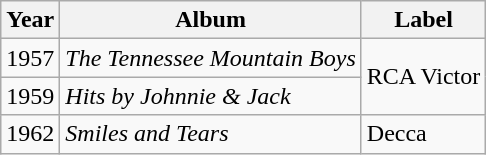<table class="wikitable">
<tr>
<th>Year</th>
<th>Album</th>
<th>Label</th>
</tr>
<tr>
<td>1957</td>
<td><em>The Tennessee Mountain Boys</em></td>
<td rowspan="2">RCA Victor</td>
</tr>
<tr>
<td>1959</td>
<td><em>Hits by Johnnie & Jack</em></td>
</tr>
<tr>
<td>1962</td>
<td><em>Smiles and Tears</em></td>
<td>Decca</td>
</tr>
</table>
